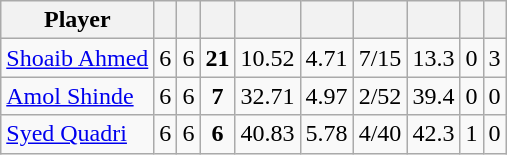<table class="wikitable sortable" style="text-align: center;">
<tr>
<th class="unsortable">Player</th>
<th></th>
<th></th>
<th></th>
<th></th>
<th></th>
<th></th>
<th></th>
<th></th>
<th></th>
</tr>
<tr>
<td style="text-align:left"><a href='#'>Shoaib Ahmed</a></td>
<td style="text-align:left">6</td>
<td>6</td>
<td><strong>21</strong></td>
<td>10.52</td>
<td>4.71</td>
<td>7/15</td>
<td>13.3</td>
<td>0</td>
<td>3</td>
</tr>
<tr>
<td style="text-align:left"><a href='#'>Amol Shinde</a></td>
<td style="text-align:left">6</td>
<td>6</td>
<td><strong>7</strong></td>
<td>32.71</td>
<td>4.97</td>
<td>2/52</td>
<td>39.4</td>
<td>0</td>
<td>0</td>
</tr>
<tr>
<td style="text-align:left"><a href='#'>Syed Quadri</a></td>
<td style="text-align:left">6</td>
<td>6</td>
<td><strong>6</strong></td>
<td>40.83</td>
<td>5.78</td>
<td>4/40</td>
<td>42.3</td>
<td>1</td>
<td>0</td>
</tr>
</table>
